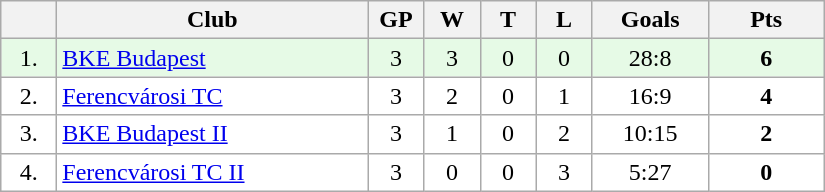<table class="wikitable">
<tr>
<th width="30"></th>
<th width="200">Club</th>
<th width="30">GP</th>
<th width="30">W</th>
<th width="30">T</th>
<th width="30">L</th>
<th width="70">Goals</th>
<th width="70">Pts</th>
</tr>
<tr bgcolor="#e6fae6" align="center">
<td>1.</td>
<td align="left"><a href='#'>BKE Budapest</a></td>
<td>3</td>
<td>3</td>
<td>0</td>
<td>0</td>
<td>28:8</td>
<td><strong>6</strong></td>
</tr>
<tr bgcolor="#FFFFFF" align="center">
<td>2.</td>
<td align="left"><a href='#'>Ferencvárosi TC</a></td>
<td>3</td>
<td>2</td>
<td>0</td>
<td>1</td>
<td>16:9</td>
<td><strong>4</strong></td>
</tr>
<tr bgcolor="#FFFFFF" align="center">
<td>3.</td>
<td align="left"><a href='#'>BKE Budapest II</a></td>
<td>3</td>
<td>1</td>
<td>0</td>
<td>2</td>
<td>10:15</td>
<td><strong>2</strong></td>
</tr>
<tr bgcolor="#FFFFFF" align="center">
<td>4.</td>
<td align="left"><a href='#'>Ferencvárosi TC II</a></td>
<td>3</td>
<td>0</td>
<td>0</td>
<td>3</td>
<td>5:27</td>
<td><strong>0</strong></td>
</tr>
</table>
